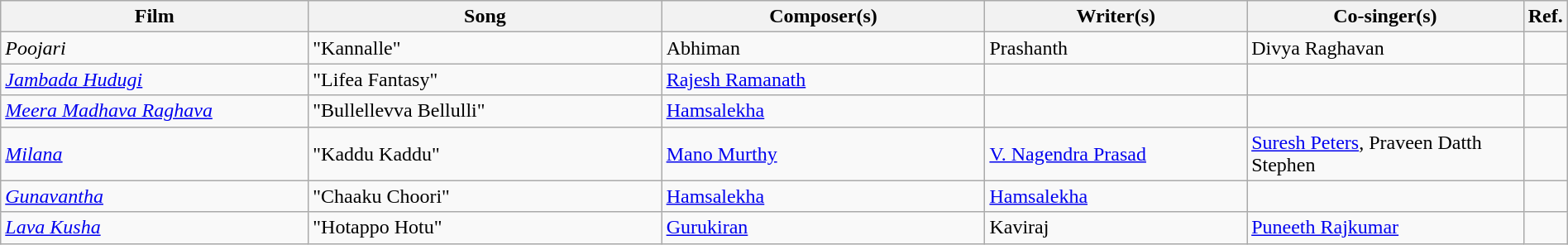<table class="wikitable plainrowheaders" width="100%" textcolor:#000;">
<tr>
<th scope="col" width=20%><strong>Film</strong></th>
<th scope="col" width=23%><strong>Song</strong></th>
<th scope="col" width=21%><strong>Composer(s)</strong></th>
<th scope="col" width=17%><strong>Writer(s)</strong></th>
<th scope="col" width=18%><strong>Co-singer(s)</strong></th>
<th scope="col" width=1%><strong>Ref.</strong></th>
</tr>
<tr>
<td><em>Poojari</em></td>
<td>"Kannalle"</td>
<td>Abhiman</td>
<td>Prashanth</td>
<td>Divya Raghavan</td>
<td></td>
</tr>
<tr>
<td><em><a href='#'>Jambada Hudugi</a></em></td>
<td>"Lifea Fantasy"</td>
<td><a href='#'>Rajesh Ramanath</a></td>
<td></td>
<td></td>
<td></td>
</tr>
<tr>
<td><em><a href='#'>Meera Madhava Raghava</a></em></td>
<td>"Bullellevva Bellulli"</td>
<td><a href='#'>Hamsalekha</a></td>
<td></td>
<td></td>
<td></td>
</tr>
<tr>
<td><em><a href='#'>Milana</a></em></td>
<td>"Kaddu Kaddu"</td>
<td><a href='#'>Mano Murthy</a></td>
<td><a href='#'>V. Nagendra Prasad</a></td>
<td><a href='#'>Suresh Peters</a>, Praveen Datth Stephen</td>
<td></td>
</tr>
<tr>
<td><em><a href='#'>Gunavantha</a></em></td>
<td>"Chaaku Choori"</td>
<td><a href='#'>Hamsalekha</a></td>
<td><a href='#'>Hamsalekha</a></td>
<td></td>
<td></td>
</tr>
<tr>
<td><em><a href='#'>Lava Kusha</a></em></td>
<td>"Hotappo Hotu"</td>
<td><a href='#'>Gurukiran</a></td>
<td>Kaviraj</td>
<td><a href='#'>Puneeth Rajkumar</a></td>
<td></td>
</tr>
</table>
